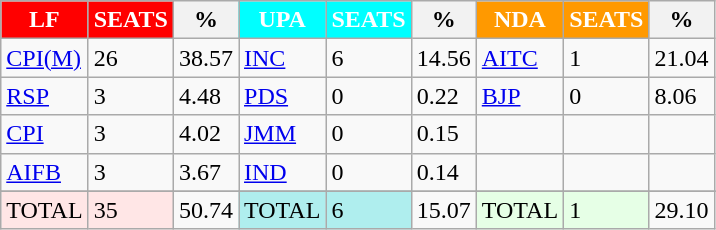<table class="wikitable sortable">
<tr>
<th style="background:#f00; color:white;">LF</th>
<th style="background:#f00; color:white;">SEATS</th>
<th>%</th>
<th style="background:#00FFFF; color:white;">UPA</th>
<th style="background:#00FFFF; color:white;">SEATS</th>
<th>%</th>
<th style="background:#f90; color:white;">NDA</th>
<th style="background:#f90; color:white;">SEATS</th>
<th>%</th>
</tr>
<tr>
<td><a href='#'>CPI(M)</a></td>
<td>26</td>
<td>38.57</td>
<td><a href='#'>INC</a></td>
<td>6</td>
<td>14.56</td>
<td><a href='#'>AITC</a></td>
<td>1</td>
<td>21.04</td>
</tr>
<tr>
<td><a href='#'>RSP</a></td>
<td>3</td>
<td>4.48</td>
<td><a href='#'>PDS</a></td>
<td>0</td>
<td>0.22</td>
<td><a href='#'>BJP</a></td>
<td>0</td>
<td>8.06</td>
</tr>
<tr>
<td><a href='#'>CPI</a></td>
<td>3</td>
<td>4.02</td>
<td><a href='#'>JMM</a></td>
<td>0</td>
<td>0.15</td>
<td></td>
<td></td>
<td></td>
</tr>
<tr>
<td><a href='#'>AIFB</a></td>
<td>3</td>
<td>3.67</td>
<td><a href='#'>IND</a></td>
<td>0</td>
<td>0.14</td>
<td></td>
<td></td>
<td></td>
</tr>
<tr>
</tr>
<tr>
<td style="background:#ffe6e6;">TOTAL</td>
<td style="background:#ffe6e6;">35</td>
<td>50.74</td>
<td style="background:#AFEEEE;">TOTAL</td>
<td style="background:#AFEEEE;">6</td>
<td>15.07</td>
<td style="background:#e6ffe6;">TOTAL</td>
<td style="background:#e6ffe6;">1</td>
<td>29.10</td>
</tr>
</table>
